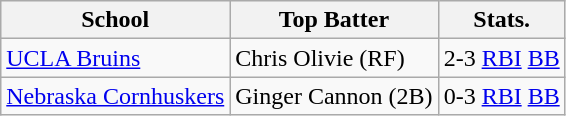<table class="wikitable">
<tr style="text-align:center; background:#f2f2f2;">
<th>School</th>
<th>Top Batter</th>
<th>Stats.</th>
</tr>
<tr>
<td><a href='#'>UCLA Bruins</a></td>
<td>Chris Olivie (RF)</td>
<td>2-3  <a href='#'>RBI</a>  <a href='#'>BB</a></td>
</tr>
<tr>
<td><a href='#'>Nebraska Cornhuskers</a></td>
<td>Ginger Cannon (2B)</td>
<td>0-3 <a href='#'>RBI</a>  <a href='#'>BB</a></td>
</tr>
</table>
